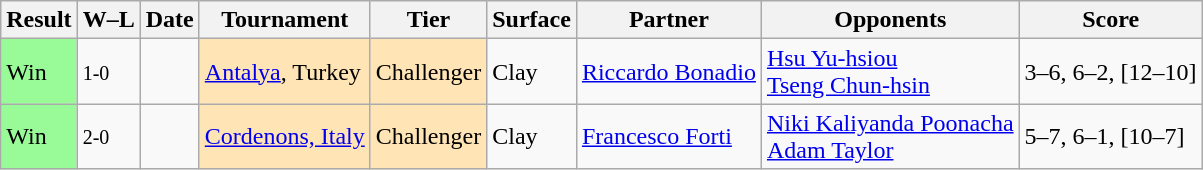<table class="sortable wikitable">
<tr>
<th>Result</th>
<th class=unsortable>W–L</th>
<th>Date</th>
<th>Tournament</th>
<th>Tier</th>
<th>Surface</th>
<th>Partner</th>
<th>Opponents</th>
<th class=unsortable>Score</th>
</tr>
<tr>
<td bgcolor= 98FB98>Win</td>
<td><small>1-0</small></td>
<td><a href='#'></a></td>
<td style=background:moccasin><a href='#'>Antalya</a>, Turkey</td>
<td style=background:moccasin>Challenger</td>
<td>Clay</td>
<td> <a href='#'>Riccardo Bonadio</a></td>
<td> <a href='#'>Hsu Yu-hsiou</a><br> <a href='#'>Tseng Chun-hsin</a></td>
<td>3–6, 6–2, [12–10]</td>
</tr>
<tr>
<td bgcolor= 98FB98>Win</td>
<td><small>2-0</small></td>
<td><a href='#'></a></td>
<td style=background:moccasin><a href='#'>Cordenons, Italy</a></td>
<td style=background:moccasin>Challenger</td>
<td>Clay</td>
<td> <a href='#'>Francesco Forti</a></td>
<td> <a href='#'>Niki Kaliyanda Poonacha</a><br> <a href='#'>Adam Taylor</a></td>
<td>5–7, 6–1, [10–7]</td>
</tr>
</table>
